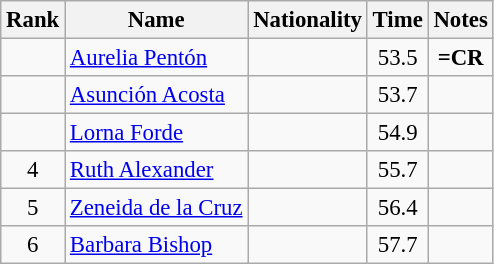<table class="wikitable sortable" style="text-align:center;font-size:95%">
<tr>
<th>Rank</th>
<th>Name</th>
<th>Nationality</th>
<th>Time</th>
<th>Notes</th>
</tr>
<tr>
<td></td>
<td align=left><a href='#'>Aurelia Pentón</a></td>
<td align=left></td>
<td>53.5</td>
<td><strong>=CR</strong></td>
</tr>
<tr>
<td></td>
<td align=left><a href='#'>Asunción Acosta</a></td>
<td align=left></td>
<td>53.7</td>
<td></td>
</tr>
<tr>
<td></td>
<td align=left><a href='#'>Lorna Forde</a></td>
<td align=left></td>
<td>54.9</td>
<td></td>
</tr>
<tr>
<td>4</td>
<td align=left><a href='#'>Ruth Alexander</a></td>
<td align=left></td>
<td>55.7</td>
<td></td>
</tr>
<tr>
<td>5</td>
<td align=left><a href='#'>Zeneida de la Cruz</a></td>
<td align=left></td>
<td>56.4</td>
<td></td>
</tr>
<tr>
<td>6</td>
<td align=left><a href='#'>Barbara Bishop</a></td>
<td align=left></td>
<td>57.7</td>
<td></td>
</tr>
</table>
